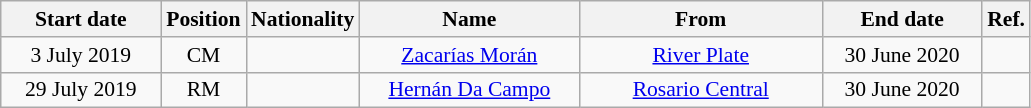<table class="wikitable" style="text-align:center; font-size:90%; ">
<tr>
<th style="background:#; color:#; width:100px;">Start date</th>
<th style="background:#; color:#; width:50px;">Position</th>
<th style="background:#; color:#; width:50px;">Nationality</th>
<th style="background:#; color:#; width:140px;">Name</th>
<th style="background:#; color:#; width:155px;">From</th>
<th style="background:#; color:#; width:100px;">End date</th>
<th style="background:#; color:#; width:25px;">Ref.</th>
</tr>
<tr>
<td>3 July 2019</td>
<td>CM</td>
<td></td>
<td><a href='#'>Zacarías Morán</a></td>
<td> <a href='#'>River Plate</a></td>
<td>30 June 2020</td>
<td></td>
</tr>
<tr>
<td>29 July 2019</td>
<td>RM</td>
<td></td>
<td><a href='#'>Hernán Da Campo</a></td>
<td> <a href='#'>Rosario Central</a></td>
<td>30 June 2020</td>
<td></td>
</tr>
</table>
